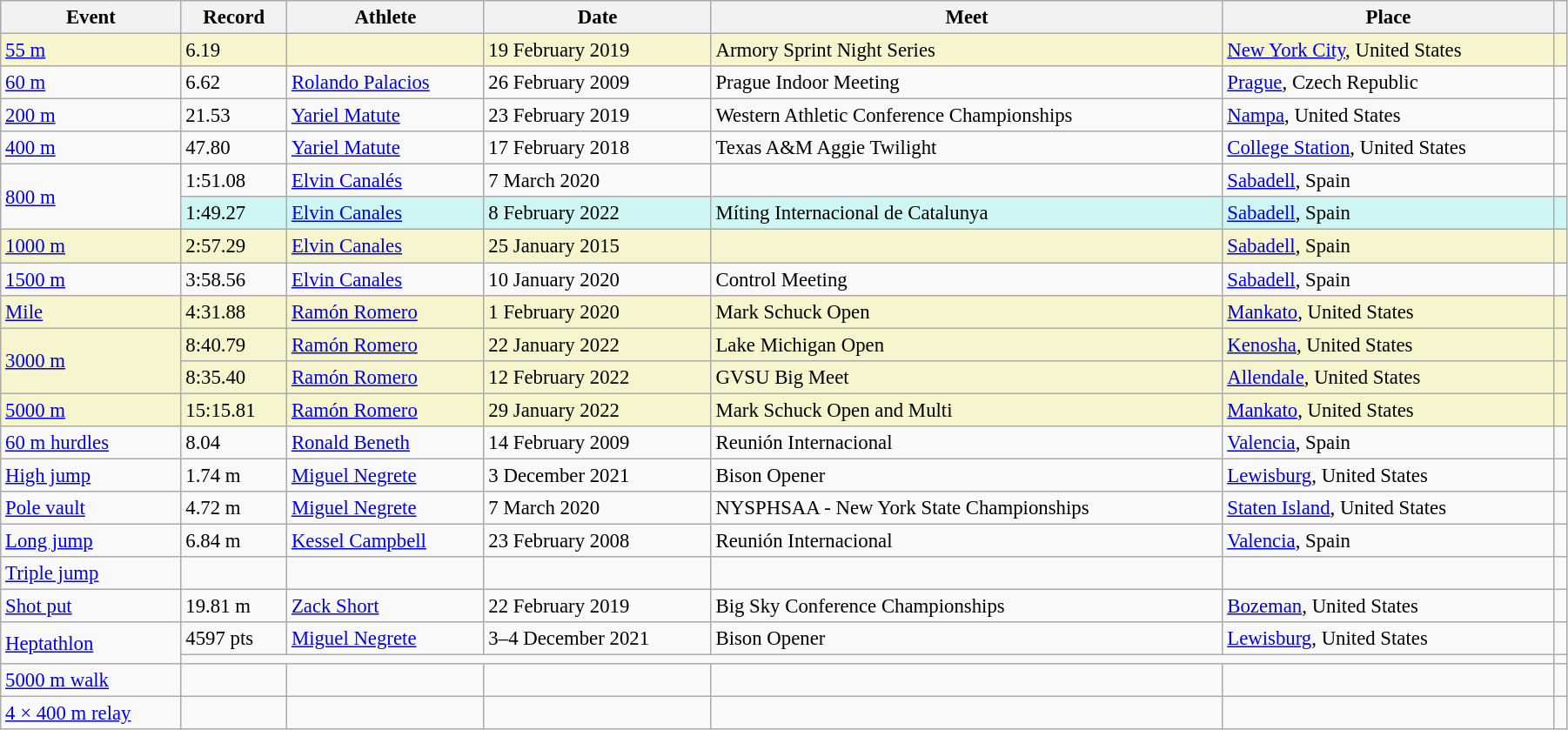<table class="wikitable" style="font-size:95%; width: 95%;">
<tr>
<th>Event</th>
<th>Record</th>
<th>Athlete</th>
<th>Date</th>
<th>Meet</th>
<th>Place</th>
<th></th>
</tr>
<tr style="background:#f6F5CE;">
<td><a href='#'>55 m</a></td>
<td>6.19</td>
<td></td>
<td>19 February 2019</td>
<td>Armory Sprint Night Series</td>
<td><a href='#'>New York City</a>, United States</td>
<td></td>
</tr>
<tr>
<td><a href='#'>60 m</a></td>
<td>6.62</td>
<td><a href='#'>Rolando Palacios</a></td>
<td>26 February 2009</td>
<td>Prague Indoor Meeting</td>
<td><a href='#'>Prague</a>, Czech Republic</td>
<td></td>
</tr>
<tr>
<td><a href='#'>200 m</a></td>
<td>21.53</td>
<td><a href='#'>Yariel Matute</a></td>
<td>23 February 2019</td>
<td>Western Athletic Conference Championships</td>
<td><a href='#'>Nampa</a>, United States</td>
<td></td>
</tr>
<tr>
<td><a href='#'>400 m</a></td>
<td>47.80</td>
<td><a href='#'>Yariel Matute</a></td>
<td>17 February 2018</td>
<td>Texas A&M Aggie Twilight</td>
<td><a href='#'>College Station</a>, United States</td>
<td></td>
</tr>
<tr>
<td rowspan=2><a href='#'>800 m</a></td>
<td>1:51.08</td>
<td><a href='#'>Elvin Canalés</a></td>
<td>7 March 2020</td>
<td></td>
<td><a href='#'>Sabadell</a>, Spain</td>
<td></td>
</tr>
<tr style="background:#cef6f5;">
<td>1:49.27</td>
<td><a href='#'>Elvin Canales</a></td>
<td>8 February 2022</td>
<td>Míting Internacional de Catalunya</td>
<td><a href='#'>Sabadell</a>, Spain</td>
<td></td>
</tr>
<tr style="background:#f6F5CE;">
<td><a href='#'>1000 m</a></td>
<td>2:57.29</td>
<td><a href='#'>Elvin Canales</a></td>
<td>25 January 2015</td>
<td></td>
<td><a href='#'>Sabadell</a>, Spain</td>
<td></td>
</tr>
<tr>
<td><a href='#'>1500 m</a></td>
<td>3:58.56 </td>
<td><a href='#'>Elvin Canales</a></td>
<td>10 January 2020</td>
<td>Control Meeting</td>
<td><a href='#'>Sabadell</a>, Spain</td>
<td></td>
</tr>
<tr style="background:#f6F5CE;">
<td><a href='#'>Mile</a></td>
<td>4:31.88</td>
<td><a href='#'>Ramón Romero</a></td>
<td>1 February 2020</td>
<td>Mark Schuck Open</td>
<td><a href='#'>Mankato</a>, United States</td>
<td></td>
</tr>
<tr style="background:#f6F5CE;">
<td rowspan=2><a href='#'>3000 m</a></td>
<td>8:40.79</td>
<td><a href='#'>Ramón Romero</a></td>
<td>22 January 2022</td>
<td>Lake Michigan Open</td>
<td><a href='#'>Kenosha</a>, United States</td>
<td></td>
</tr>
<tr style="background:#f6F5CE;">
<td>8:35.40 </td>
<td><a href='#'>Ramón Romero</a></td>
<td>12 February 2022</td>
<td>GVSU Big Meet</td>
<td><a href='#'>Allendale</a>, United States</td>
<td></td>
</tr>
<tr style="background:#f6F5CE;">
<td><a href='#'>5000 m</a></td>
<td>15:15.81</td>
<td><a href='#'>Ramón Romero</a></td>
<td>29 January 2022</td>
<td>Mark Schuck Open and Multi</td>
<td><a href='#'>Mankato</a>, United States</td>
<td></td>
</tr>
<tr>
<td><a href='#'>60 m hurdles</a></td>
<td>8.04</td>
<td><a href='#'>Ronald Beneth</a></td>
<td>14 February 2009</td>
<td>Reunión Internacional</td>
<td><a href='#'>Valencia</a>, Spain</td>
<td></td>
</tr>
<tr>
<td><a href='#'>High jump</a></td>
<td>1.74 m </td>
<td><a href='#'>Miguel Negrete</a></td>
<td>3 December 2021</td>
<td>Bison Opener</td>
<td><a href='#'>Lewisburg</a>, United States</td>
<td></td>
</tr>
<tr>
<td><a href='#'>Pole vault</a></td>
<td>4.72 m </td>
<td><a href='#'>Miguel Negrete</a> </td>
<td>7 March 2020</td>
<td>NYSPHSAA - New York State Championships</td>
<td><a href='#'>Staten Island</a>, United States</td>
<td></td>
</tr>
<tr>
<td><a href='#'>Long jump</a></td>
<td>6.84 m</td>
<td><a href='#'>Kessel Campbell</a></td>
<td>23 February 2008</td>
<td>Reunión Internacional</td>
<td><a href='#'>Valencia</a>, Spain</td>
<td></td>
</tr>
<tr>
<td><a href='#'>Triple jump</a></td>
<td></td>
<td></td>
<td></td>
<td></td>
<td></td>
<td></td>
</tr>
<tr>
<td><a href='#'>Shot put</a></td>
<td>19.81 m </td>
<td><a href='#'>Zack Short</a></td>
<td>22 February 2019</td>
<td>Big Sky Conference Championships</td>
<td><a href='#'>Bozeman</a>, United States</td>
<td></td>
</tr>
<tr>
<td rowspan=2><a href='#'>Heptathlon</a></td>
<td>4597 pts</td>
<td><a href='#'>Miguel Negrete</a></td>
<td>3–4 December 2021</td>
<td>Bison Opener</td>
<td><a href='#'>Lewisburg</a>, United States</td>
<td></td>
</tr>
<tr>
<td colspan=5></td>
<td></td>
</tr>
<tr>
<td><a href='#'>5000 m walk</a></td>
<td></td>
<td></td>
<td></td>
<td></td>
<td></td>
<td></td>
</tr>
<tr>
<td><a href='#'>4 × 400 m relay</a></td>
<td></td>
<td></td>
<td></td>
<td></td>
<td></td>
<td></td>
</tr>
</table>
